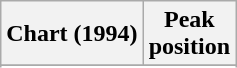<table class="wikitable sortable">
<tr>
<th align="left">Chart (1994)</th>
<th align="center">Peak<br>position</th>
</tr>
<tr>
</tr>
<tr>
</tr>
<tr>
</tr>
</table>
